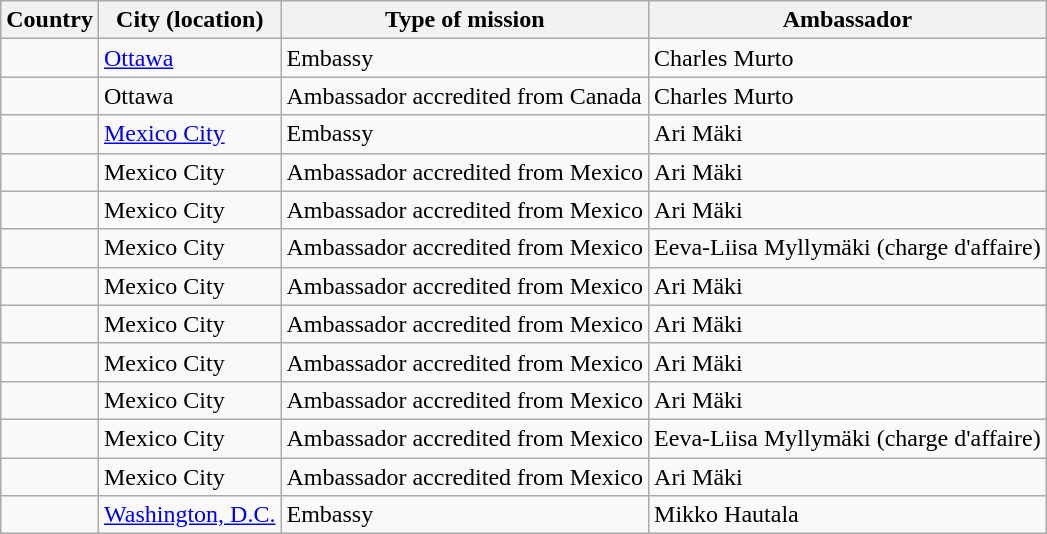<table class="wikitable sortable">
<tr>
<th>Country</th>
<th>City (location)</th>
<th>Type of mission</th>
<th>Ambassador</th>
</tr>
<tr>
<td></td>
<td><a href='#'>Ottawa</a></td>
<td>Embassy</td>
<td>Charles Murto</td>
</tr>
<tr>
<td></td>
<td>Ottawa</td>
<td>Ambassador accredited from Canada</td>
<td>Charles Murto</td>
</tr>
<tr>
<td></td>
<td><a href='#'>Mexico City</a></td>
<td>Embassy</td>
<td>Ari Mäki</td>
</tr>
<tr>
<td></td>
<td>Mexico City</td>
<td>Ambassador accredited from Mexico</td>
<td>Ari Mäki</td>
</tr>
<tr>
<td></td>
<td>Mexico City</td>
<td>Ambassador accredited from Mexico</td>
<td>Ari Mäki</td>
</tr>
<tr>
<td></td>
<td>Mexico City</td>
<td>Ambassador accredited from Mexico</td>
<td>Eeva-Liisa Myllymäki (charge d'affaire)</td>
</tr>
<tr>
<td></td>
<td>Mexico City</td>
<td>Ambassador accredited from Mexico</td>
<td>Ari Mäki</td>
</tr>
<tr>
<td></td>
<td>Mexico City</td>
<td>Ambassador accredited from Mexico</td>
<td>Ari Mäki</td>
</tr>
<tr>
<td></td>
<td>Mexico City</td>
<td>Ambassador accredited from Mexico</td>
<td>Ari Mäki</td>
</tr>
<tr>
<td></td>
<td>Mexico City</td>
<td>Ambassador accredited from Mexico</td>
<td>Ari Mäki</td>
</tr>
<tr>
<td></td>
<td>Mexico City</td>
<td>Ambassador accredited from Mexico</td>
<td>Eeva-Liisa Myllymäki (charge d'affaire)</td>
</tr>
<tr>
<td></td>
<td>Mexico City</td>
<td>Ambassador accredited from Mexico</td>
<td>Ari Mäki</td>
</tr>
<tr>
<td></td>
<td><a href='#'>Washington, D.C.</a></td>
<td>Embassy</td>
<td>Mikko Hautala</td>
</tr>
</table>
